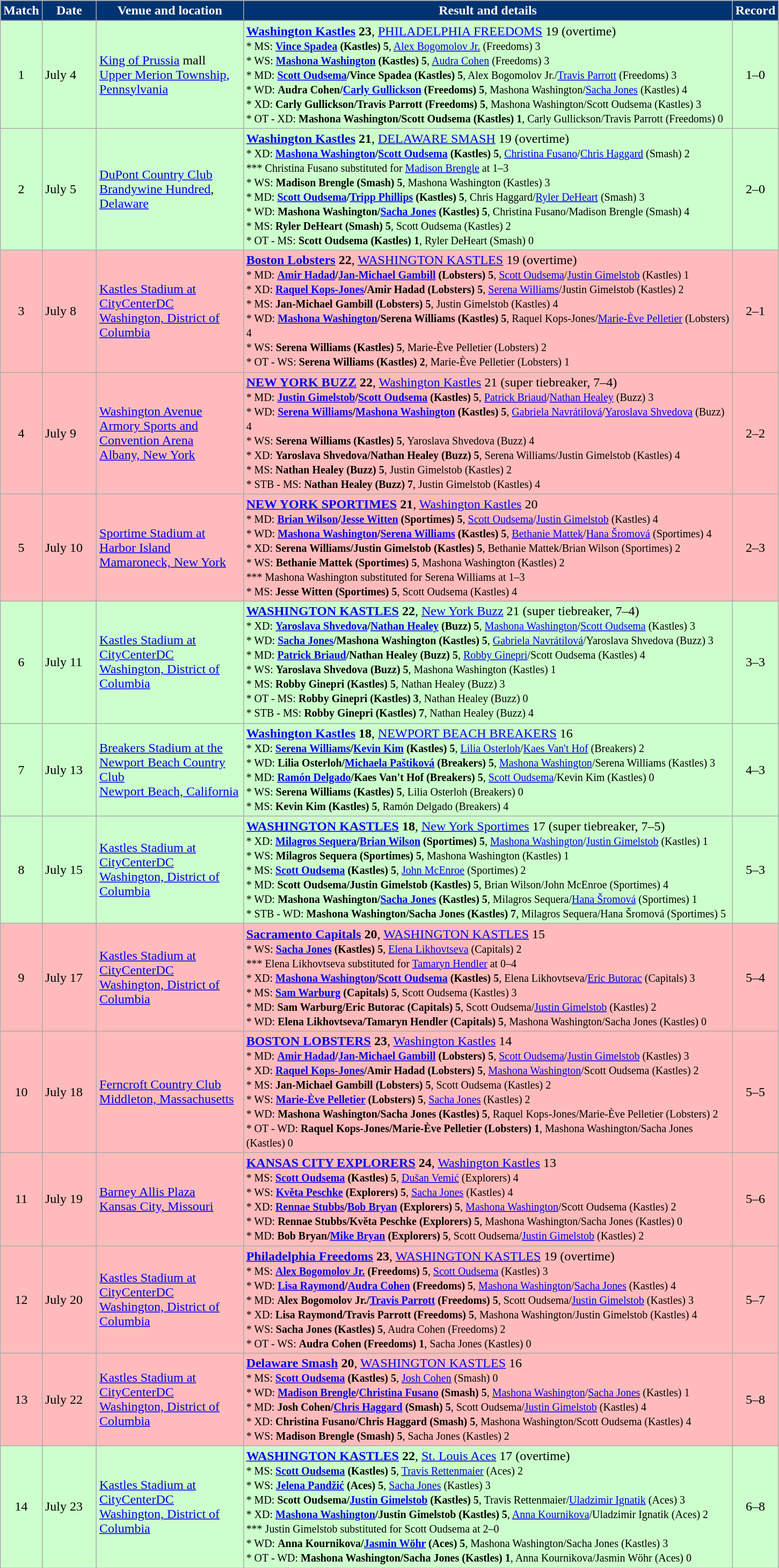<table class="wikitable" style="text-align:left">
<tr>
<th style="background:#003372; color:white" width="25px">Match</th>
<th style="background:#003372; color:white" width="60px">Date</th>
<th style="background:#003372; color:white" width="175px">Venue and location</th>
<th style="background:#003372; color:white" width="600px">Result and details</th>
<th style="background:#003372; color:white" width="25px">Record</th>
</tr>
<tr bgcolor="ccffcc">
<td style="text-align:center">1</td>
<td>July 4</td>
<td><a href='#'>King of Prussia</a> mall<br><a href='#'>Upper Merion Township, Pennsylvania</a></td>
<td><strong><a href='#'>Washington Kastles</a> 23</strong>, <a href='#'>PHILADELPHIA FREEDOMS</a> 19 (overtime)<br><small>* MS: <strong><a href='#'>Vince Spadea</a> (Kastles) 5</strong>, <a href='#'>Alex Bogomolov Jr.</a> (Freedoms) 3<br>* WS: <strong><a href='#'>Mashona Washington</a> (Kastles) 5</strong>, <a href='#'>Audra Cohen</a> (Freedoms) 3<br>* MD: <strong><a href='#'>Scott Oudsema</a>/Vince Spadea (Kastles) 5</strong>, Alex Bogomolov Jr./<a href='#'>Travis Parrott</a> (Freedoms) 3<br>* WD: <strong>Audra Cohen/<a href='#'>Carly Gullickson</a> (Freedoms) 5</strong>, Mashona Washington/<a href='#'>Sacha Jones</a> (Kastles) 4<br>* XD: <strong>Carly Gullickson/Travis Parrott (Freedoms) 5</strong>, Mashona Washington/Scott Oudsema (Kastles) 3<br>* OT - XD: <strong>Mashona Washington/Scott Oudsema (Kastles) 1</strong>, Carly Gullickson/Travis Parrott (Freedoms) 0</small></td>
<td style="text-align:center">1–0</td>
</tr>
<tr bgcolor="ccffcc">
<td style="text-align:center">2</td>
<td>July 5</td>
<td><a href='#'>DuPont Country Club</a><br><a href='#'>Brandywine Hundred</a>, <a href='#'>Delaware</a></td>
<td><strong><a href='#'>Washington Kastles</a> 21</strong>, <a href='#'>DELAWARE SMASH</a> 19 (overtime)<br><small>* XD: <strong><a href='#'>Mashona Washington</a>/<a href='#'>Scott Oudsema</a> (Kastles) 5</strong>, <a href='#'>Christina Fusano</a>/<a href='#'>Chris Haggard</a> (Smash) 2<br>*** Christina Fusano substituted for <a href='#'>Madison Brengle</a> at 1–3<br>* WS: <strong>Madison Brengle (Smash) 5</strong>, Mashona Washington (Kastles) 3<br>* MD: <strong><a href='#'>Scott Oudsema</a>/<a href='#'>Tripp Phillips</a> (Kastles) 5</strong>, Chris Haggard/<a href='#'>Ryler DeHeart</a> (Smash) 3<br>* WD: <strong>Mashona Washington/<a href='#'>Sacha Jones</a> (Kastles) 5</strong>, Christina Fusano/Madison Brengle (Smash) 4<br>* MS: <strong>Ryler DeHeart (Smash) 5</strong>, Scott Oudsema (Kastles) 2<br>* OT - MS: <strong>Scott Oudsema (Kastles) 1</strong>, Ryler DeHeart (Smash) 0</small></td>
<td style="text-align:center">2–0</td>
</tr>
<tr bgcolor="ffbbbb">
<td style="text-align:center">3</td>
<td>July 8</td>
<td><a href='#'>Kastles Stadium at CityCenterDC</a><br><a href='#'>Washington, District of Columbia</a></td>
<td><strong><a href='#'>Boston Lobsters</a> 22</strong>, <a href='#'>WASHINGTON KASTLES</a> 19 (overtime)<br><small>* MD: <strong><a href='#'>Amir Hadad</a>/<a href='#'>Jan-Michael Gambill</a> (Lobsters) 5</strong>, <a href='#'>Scott Oudsema</a>/<a href='#'>Justin Gimelstob</a> (Kastles) 1<br>* XD: <strong><a href='#'>Raquel Kops-Jones</a>/Amir Hadad (Lobsters) 5</strong>, <a href='#'>Serena Williams</a>/Justin Gimelstob (Kastles) 2<br>* MS: <strong>Jan-Michael Gambill (Lobsters) 5</strong>, Justin Gimelstob (Kastles) 4<br>* WD: <strong><a href='#'>Mashona Washington</a>/Serena Williams (Kastles) 5</strong>, Raquel Kops-Jones/<a href='#'>Marie-Ève Pelletier</a> (Lobsters) 4<br>* WS: <strong>Serena Williams (Kastles) 5</strong>, Marie-Ève Pelletier (Lobsters) 2<br>* OT - WS: <strong>Serena Williams (Kastles) 2</strong>, Marie-Ève Pelletier (Lobsters) 1</small></td>
<td style="text-align:center">2–1</td>
</tr>
<tr bgcolor="ffbbbb">
<td style="text-align:center">4</td>
<td>July 9</td>
<td><a href='#'>Washington Avenue Armory Sports and Convention Arena</a><br><a href='#'>Albany, New York</a></td>
<td><strong><a href='#'>NEW YORK BUZZ</a> 22</strong>, <a href='#'>Washington Kastles</a> 21 (super tiebreaker, 7–4)<br><small>* MD: <strong><a href='#'>Justin Gimelstob</a>/<a href='#'>Scott Oudsema</a> (Kastles) 5</strong>, <a href='#'>Patrick Briaud</a>/<a href='#'>Nathan Healey</a> (Buzz) 3<br>* WD: <strong><a href='#'>Serena Williams</a>/<a href='#'>Mashona Washington</a> (Kastles) 5</strong>, <a href='#'>Gabriela Navrátilová</a>/<a href='#'>Yaroslava Shvedova</a> (Buzz) 4<br>* WS: <strong>Serena Williams (Kastles) 5</strong>, Yaroslava Shvedova (Buzz) 4<br>* XD: <strong>Yaroslava Shvedova/Nathan Healey (Buzz) 5</strong>, Serena Williams/Justin Gimelstob (Kastles) 4<br>* MS: <strong>Nathan Healey (Buzz) 5</strong>, Justin Gimelstob (Kastles) 2<br>* STB - MS: <strong>Nathan Healey (Buzz) 7</strong>, Justin Gimelstob (Kastles) 4</small></td>
<td style="text-align:center">2–2</td>
</tr>
<tr bgcolor="ffbbbb">
<td style="text-align:center">5</td>
<td>July 10</td>
<td><a href='#'>Sportime Stadium at Harbor Island</a><br><a href='#'>Mamaroneck, New York</a></td>
<td><strong><a href='#'>NEW YORK SPORTIMES</a> 21</strong>, <a href='#'>Washington Kastles</a> 20<br><small>* MD: <strong><a href='#'>Brian Wilson</a>/<a href='#'>Jesse Witten</a> (Sportimes) 5</strong>, <a href='#'>Scott Oudsema</a>/<a href='#'>Justin Gimelstob</a> (Kastles) 4<br>* WD: <strong><a href='#'>Mashona Washington</a>/<a href='#'>Serena Williams</a> (Kastles) 5</strong>, <a href='#'>Bethanie Mattek</a>/<a href='#'>Hana Šromová</a> (Sportimes) 4<br>* XD: <strong>Serena Williams/Justin Gimelstob (Kastles) 5</strong>, Bethanie Mattek/Brian Wilson (Sportimes) 2<br>* WS: <strong>Bethanie Mattek (Sportimes) 5</strong>, Mashona Washington (Kastles) 2<br>*** Mashona Washington substituted for Serena Williams at 1–3<br>* MS: <strong>Jesse Witten (Sportimes) 5</strong>, Scott Oudsema (Kastles) 4</small></td>
<td style="text-align:center">2–3</td>
</tr>
<tr bgcolor="ccffcc">
<td style="text-align:center">6</td>
<td>July 11</td>
<td><a href='#'>Kastles Stadium at CityCenterDC</a><br><a href='#'>Washington, District of Columbia</a></td>
<td><strong><a href='#'>WASHINGTON KASTLES</a> 22</strong>, <a href='#'>New York Buzz</a> 21 (super tiebreaker, 7–4)<br><small>* XD: <strong><a href='#'>Yaroslava Shvedova</a>/<a href='#'>Nathan Healey</a> (Buzz) 5</strong>, <a href='#'>Mashona Washington</a>/<a href='#'>Scott Oudsema</a> (Kastles) 3<br>* WD: <strong><a href='#'>Sacha Jones</a>/Mashona Washington (Kastles) 5</strong>, <a href='#'>Gabriela Navrátilová</a>/Yaroslava Shvedova (Buzz) 3<br>* MD: <strong><a href='#'>Patrick Briaud</a>/Nathan Healey (Buzz) 5</strong>, <a href='#'>Robby Ginepri</a>/Scott Oudsema (Kastles) 4<br>* WS: <strong>Yaroslava Shvedova (Buzz) 5</strong>, Mashona Washington (Kastles) 1<br>* MS: <strong>Robby Ginepri (Kastles) 5</strong>, Nathan Healey (Buzz) 3<br>* OT - MS: <strong>Robby Ginepri (Kastles) 3</strong>, Nathan Healey (Buzz) 0<br>* STB - MS: <strong>Robby Ginepri (Kastles) 7</strong>, Nathan Healey (Buzz) 4</small></td>
<td style="text-align:center">3–3</td>
</tr>
<tr bgcolor="ccffcc">
<td style="text-align:center">7</td>
<td>July 13</td>
<td><a href='#'>Breakers Stadium at the Newport Beach Country Club</a><br><a href='#'>Newport Beach, California</a></td>
<td><strong><a href='#'>Washington Kastles</a> 18</strong>, <a href='#'>NEWPORT BEACH BREAKERS</a> 16<br><small>* XD: <strong><a href='#'>Serena Williams</a>/<a href='#'>Kevin Kim</a> (Kastles) 5</strong>, <a href='#'>Lilia Osterloh</a>/<a href='#'>Kaes Van't Hof</a> (Breakers) 2<br>* WD: <strong>Lilia Osterloh/<a href='#'>Michaela Paštiková</a> (Breakers) 5</strong>, <a href='#'>Mashona Washington</a>/Serena Williams (Kastles) 3<br>* MD: <strong><a href='#'>Ramón Delgado</a>/Kaes Van't Hof (Breakers) 5</strong>, <a href='#'>Scott Oudsema</a>/Kevin Kim (Kastles) 0<br>* WS: <strong>Serena Williams (Kastles) 5</strong>, Lilia Osterloh (Breakers) 0<br>* MS: <strong>Kevin Kim (Kastles) 5</strong>, Ramón Delgado (Breakers) 4</small></td>
<td style="text-align:center">4–3</td>
</tr>
<tr bgcolor="ccffcc">
<td style="text-align:center">8</td>
<td>July 15</td>
<td><a href='#'>Kastles Stadium at CityCenterDC</a><br><a href='#'>Washington, District of Columbia</a></td>
<td><strong><a href='#'>WASHINGTON KASTLES</a> 18</strong>, <a href='#'>New York Sportimes</a> 17 (super tiebreaker, 7–5)<br><small>* XD: <strong><a href='#'>Milagros Sequera</a>/<a href='#'>Brian Wilson</a> (Sportimes) 5</strong>, <a href='#'>Mashona Washington</a>/<a href='#'>Justin Gimelstob</a> (Kastles) 1<br>* WS: <strong>Milagros Sequera (Sportimes) 5</strong>, Mashona Washington (Kastles) 1<br>* MS: <strong><a href='#'>Scott Oudsema</a> (Kastles) 5</strong>, <a href='#'>John McEnroe</a> (Sportimes) 2<br>* MD: <strong>Scott Oudsema/Justin Gimelstob (Kastles) 5</strong>, Brian Wilson/John McEnroe (Sportimes) 4<br>* WD: <strong>Mashona Washington/<a href='#'>Sacha Jones</a> (Kastles) 5</strong>, Milagros Sequera/<a href='#'>Hana Šromová</a> (Sportimes) 1<br>* STB - WD: <strong>Mashona Washington/Sacha Jones (Kastles) 7</strong>, Milagros Sequera/Hana Šromová (Sportimes) 5</small></td>
<td style="text-align:center">5–3</td>
</tr>
<tr bgcolor="ffbbbb">
<td style="text-align:center">9</td>
<td>July 17</td>
<td><a href='#'>Kastles Stadium at CityCenterDC</a><br><a href='#'>Washington, District of Columbia</a></td>
<td><strong><a href='#'>Sacramento Capitals</a> 20</strong>, <a href='#'>WASHINGTON KASTLES</a> 15<br><small>* WS: <strong><a href='#'>Sacha Jones</a> (Kastles) 5</strong>, <a href='#'>Elena Likhovtseva</a> (Capitals) 2<br>*** Elena Likhovtseva substituted for <a href='#'>Tamaryn Hendler</a> at 0–4<br>* XD: <strong><a href='#'>Mashona Washington</a>/<a href='#'>Scott Oudsema</a> (Kastles) 5</strong>, Elena Likhovtseva/<a href='#'>Eric Butorac</a> (Capitals) 3<br>* MS: <strong><a href='#'>Sam Warburg</a> (Capitals) 5</strong>, Scott Oudsema (Kastles) 3<br>* MD: <strong>Sam Warburg/Eric Butorac (Capitals) 5</strong>, Scott Oudsema/<a href='#'>Justin Gimelstob</a> (Kastles) 2<br>* WD: <strong>Elena Likhovtseva/Tamaryn Hendler (Capitals) 5</strong>, Mashona Washington/Sacha Jones (Kastles) 0</small></td>
<td style="text-align:center">5–4</td>
</tr>
<tr bgcolor="ffbbbb">
<td style="text-align:center">10</td>
<td>July 18</td>
<td><a href='#'>Ferncroft Country Club</a><br><a href='#'>Middleton, Massachusetts</a></td>
<td><strong><a href='#'>BOSTON LOBSTERS</a> 23</strong>, <a href='#'>Washington Kastles</a> 14<br><small>* MD: <strong><a href='#'>Amir Hadad</a>/<a href='#'>Jan-Michael Gambill</a> (Lobsters) 5</strong>, <a href='#'>Scott Oudsema</a>/<a href='#'>Justin Gimelstob</a> (Kastles) 3<br>* XD: <strong><a href='#'>Raquel Kops-Jones</a>/Amir Hadad (Lobsters) 5</strong>, <a href='#'>Mashona Washington</a>/Scott Oudsema (Kastles) 2<br>* MS: <strong>Jan-Michael Gambill (Lobsters) 5</strong>, Scott Oudsema (Kastles) 2<br>* WS: <strong><a href='#'>Marie-Ève Pelletier</a> (Lobsters) 5</strong>, <a href='#'>Sacha Jones</a> (Kastles) 2<br>* WD: <strong>Mashona Washington/Sacha Jones (Kastles) 5</strong>, Raquel Kops-Jones/Marie-Ève Pelletier (Lobsters) 2<br>* OT - WD: <strong>Raquel Kops-Jones/Marie-Ève Pelletier (Lobsters) 1</strong>, Mashona Washington/Sacha Jones (Kastles) 0</small></td>
<td style="text-align:center">5–5</td>
</tr>
<tr bgcolor="ffbbbb">
<td style="text-align:center">11</td>
<td>July 19</td>
<td><a href='#'>Barney Allis Plaza</a><br><a href='#'>Kansas City, Missouri</a></td>
<td><strong><a href='#'>KANSAS CITY EXPLORERS</a> 24</strong>, <a href='#'>Washington Kastles</a> 13<br><small>* MS: <strong><a href='#'>Scott Oudsema</a> (Kastles) 5</strong>, <a href='#'>Dušan Vemić</a> (Explorers) 4<br>* WS: <strong><a href='#'>Květa Peschke</a> (Explorers) 5</strong>, <a href='#'>Sacha Jones</a> (Kastles) 4<br>* XD: <strong><a href='#'>Rennae Stubbs</a>/<a href='#'>Bob Bryan</a> (Explorers) 5</strong>, <a href='#'>Mashona Washington</a>/Scott Oudsema (Kastles) 2<br>* WD: <strong>Rennae Stubbs/Květa Peschke (Explorers) 5</strong>, Mashona Washington/Sacha Jones (Kastles) 0<br>* MD: <strong>Bob Bryan/<a href='#'>Mike Bryan</a> (Explorers) 5</strong>, Scott Oudsema/<a href='#'>Justin Gimelstob</a> (Kastles) 2</small></td>
<td style="text-align:center">5–6</td>
</tr>
<tr bgcolor="ffbbbb">
<td style="text-align:center">12</td>
<td>July 20</td>
<td><a href='#'>Kastles Stadium at CityCenterDC</a><br><a href='#'>Washington, District of Columbia</a></td>
<td><strong><a href='#'>Philadelphia Freedoms</a> 23</strong>, <a href='#'>WASHINGTON KASTLES</a> 19 (overtime)<br><small>* MS: <strong><a href='#'>Alex Bogomolov Jr.</a> (Freedoms) 5</strong>, <a href='#'>Scott Oudsema</a> (Kastles) 3<br>* WD: <strong><a href='#'>Lisa Raymond</a>/<a href='#'>Audra Cohen</a> (Freedoms) 5</strong>, <a href='#'>Mashona Washington</a>/<a href='#'>Sacha Jones</a> (Kastles) 4<br>* MD: <strong>Alex Bogomolov Jr./<a href='#'>Travis Parrott</a> (Freedoms) 5</strong>, Scott Oudsema/<a href='#'>Justin Gimelstob</a> (Kastles) 3<br>* XD: <strong>Lisa Raymond/Travis Parrott (Freedoms) 5</strong>, Mashona Washington/Justin Gimelstob (Kastles) 4<br>* WS: <strong>Sacha Jones (Kastles) 5</strong>, Audra Cohen (Freedoms) 2<br>* OT - WS: <strong>Audra Cohen (Freedoms) 1</strong>, Sacha Jones (Kastles) 0</small></td>
<td style="text-align:center">5–7</td>
</tr>
<tr bgcolor="ffbbbb">
<td style="text-align:center">13</td>
<td>July 22</td>
<td><a href='#'>Kastles Stadium at CityCenterDC</a><br><a href='#'>Washington, District of Columbia</a></td>
<td><strong><a href='#'>Delaware Smash</a> 20</strong>, <a href='#'>WASHINGTON KASTLES</a> 16<br><small>* MS: <strong><a href='#'>Scott Oudsema</a> (Kastles) 5</strong>, <a href='#'>Josh Cohen</a> (Smash) 0<br>* WD: <strong><a href='#'>Madison Brengle</a>/<a href='#'>Christina Fusano</a> (Smash) 5</strong>, <a href='#'>Mashona Washington</a>/<a href='#'>Sacha Jones</a> (Kastles) 1<br>* MD: <strong>Josh Cohen/<a href='#'>Chris Haggard</a> (Smash) 5</strong>, Scott Oudsema/<a href='#'>Justin Gimelstob</a> (Kastles) 4<br>* XD: <strong>Christina Fusano/Chris Haggard (Smash) 5</strong>, Mashona Washington/Scott Oudsema (Kastles) 4<br>* WS: <strong>Madison Brengle (Smash) 5</strong>, Sacha Jones (Kastles) 2</small></td>
<td style="text-align:center">5–8</td>
</tr>
<tr bgcolor="ccffcc">
<td style="text-align:center">14</td>
<td>July 23</td>
<td><a href='#'>Kastles Stadium at CityCenterDC</a><br><a href='#'>Washington, District of Columbia</a></td>
<td><strong><a href='#'>WASHINGTON KASTLES</a> 22</strong>, <a href='#'>St. Louis Aces</a> 17 (overtime)<br><small>* MS: <strong><a href='#'>Scott Oudsema</a> (Kastles) 5</strong>, <a href='#'>Travis Rettenmaier</a> (Aces) 2<br>* WS: <strong><a href='#'>Jelena Pandžić</a> (Aces) 5</strong>, <a href='#'>Sacha Jones</a> (Kastles) 3<br>* MD: <strong>Scott Oudsema/<a href='#'>Justin Gimelstob</a> (Kastles) 5</strong>, Travis Rettenmaier/<a href='#'>Uladzimir Ignatik</a> (Aces) 3<br>* XD: <strong><a href='#'>Mashona Washington</a>/Justin Gimelstob (Kastles) 5</strong>, <a href='#'>Anna Kournikova</a>/Uladzimir Ignatik (Aces) 2<br>*** Justin Gimelstob substituted for Scott Oudsema at 2–0<br>* WD: <strong>Anna Kournikova/<a href='#'>Jasmin Wöhr</a> (Aces) 5</strong>, Mashona Washington/Sacha Jones (Kastles) 3<br>* OT - WD: <strong>Mashona Washington/Sacha Jones (Kastles) 1</strong>, Anna Kournikova/Jasmin Wöhr (Aces) 0</small></td>
<td style="text-align:center">6–8</td>
</tr>
</table>
